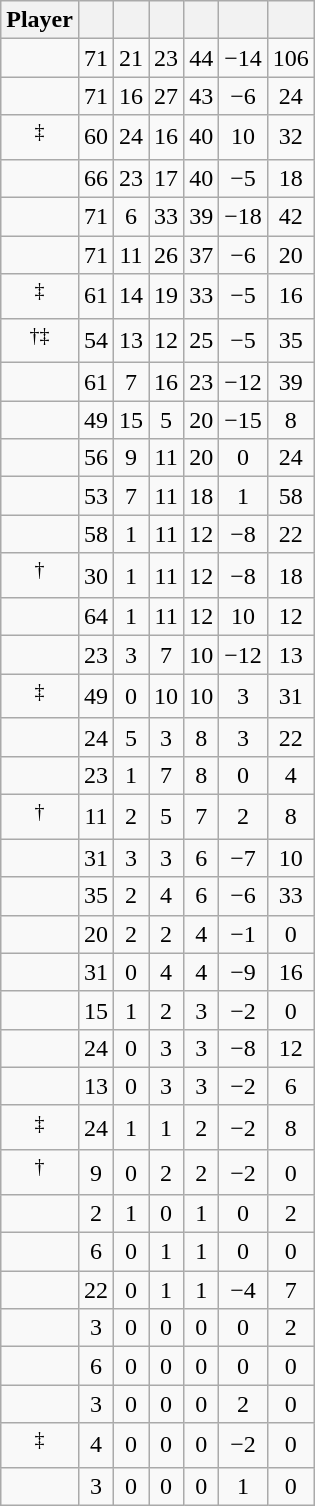<table class="wikitable sortable" style=text-align:center;">
<tr>
<th>Player</th>
<th></th>
<th></th>
<th></th>
<th></th>
<th data-sort-type="number"></th>
<th></th>
</tr>
<tr>
<td></td>
<td>71</td>
<td>21</td>
<td>23</td>
<td>44</td>
<td>−14</td>
<td>106</td>
</tr>
<tr>
<td></td>
<td>71</td>
<td>16</td>
<td>27</td>
<td>43</td>
<td>−6</td>
<td>24</td>
</tr>
<tr>
<td><sup>‡</sup></td>
<td>60</td>
<td>24</td>
<td>16</td>
<td>40</td>
<td>10</td>
<td>32</td>
</tr>
<tr>
<td></td>
<td>66</td>
<td>23</td>
<td>17</td>
<td>40</td>
<td>−5</td>
<td>18</td>
</tr>
<tr>
<td></td>
<td>71</td>
<td>6</td>
<td>33</td>
<td>39</td>
<td>−18</td>
<td>42</td>
</tr>
<tr>
<td></td>
<td>71</td>
<td>11</td>
<td>26</td>
<td>37</td>
<td>−6</td>
<td>20</td>
</tr>
<tr>
<td><sup>‡</sup></td>
<td>61</td>
<td>14</td>
<td>19</td>
<td>33</td>
<td>−5</td>
<td>16</td>
</tr>
<tr>
<td><sup>†‡</sup></td>
<td>54</td>
<td>13</td>
<td>12</td>
<td>25</td>
<td>−5</td>
<td>35</td>
</tr>
<tr>
<td></td>
<td>61</td>
<td>7</td>
<td>16</td>
<td>23</td>
<td>−12</td>
<td>39</td>
</tr>
<tr>
<td></td>
<td>49</td>
<td>15</td>
<td>5</td>
<td>20</td>
<td>−15</td>
<td>8</td>
</tr>
<tr>
<td></td>
<td>56</td>
<td>9</td>
<td>11</td>
<td>20</td>
<td>0</td>
<td>24</td>
</tr>
<tr>
<td></td>
<td>53</td>
<td>7</td>
<td>11</td>
<td>18</td>
<td>1</td>
<td>58</td>
</tr>
<tr>
<td></td>
<td>58</td>
<td>1</td>
<td>11</td>
<td>12</td>
<td>−8</td>
<td>22</td>
</tr>
<tr>
<td><sup>†</sup></td>
<td>30</td>
<td>1</td>
<td>11</td>
<td>12</td>
<td>−8</td>
<td>18</td>
</tr>
<tr>
<td></td>
<td>64</td>
<td>1</td>
<td>11</td>
<td>12</td>
<td>10</td>
<td>12</td>
</tr>
<tr>
<td></td>
<td>23</td>
<td>3</td>
<td>7</td>
<td>10</td>
<td>−12</td>
<td>13</td>
</tr>
<tr>
<td><sup>‡</sup></td>
<td>49</td>
<td>0</td>
<td>10</td>
<td>10</td>
<td>3</td>
<td>31</td>
</tr>
<tr>
<td></td>
<td>24</td>
<td>5</td>
<td>3</td>
<td>8</td>
<td>3</td>
<td>22</td>
</tr>
<tr>
<td></td>
<td>23</td>
<td>1</td>
<td>7</td>
<td>8</td>
<td>0</td>
<td>4</td>
</tr>
<tr>
<td><sup>†</sup></td>
<td>11</td>
<td>2</td>
<td>5</td>
<td>7</td>
<td>2</td>
<td>8</td>
</tr>
<tr>
<td></td>
<td>31</td>
<td>3</td>
<td>3</td>
<td>6</td>
<td>−7</td>
<td>10</td>
</tr>
<tr>
<td></td>
<td>35</td>
<td>2</td>
<td>4</td>
<td>6</td>
<td>−6</td>
<td>33</td>
</tr>
<tr>
<td></td>
<td>20</td>
<td>2</td>
<td>2</td>
<td>4</td>
<td>−1</td>
<td>0</td>
</tr>
<tr>
<td></td>
<td>31</td>
<td>0</td>
<td>4</td>
<td>4</td>
<td>−9</td>
<td>16</td>
</tr>
<tr>
<td></td>
<td>15</td>
<td>1</td>
<td>2</td>
<td>3</td>
<td>−2</td>
<td>0</td>
</tr>
<tr>
<td></td>
<td>24</td>
<td>0</td>
<td>3</td>
<td>3</td>
<td>−8</td>
<td>12</td>
</tr>
<tr>
<td></td>
<td>13</td>
<td>0</td>
<td>3</td>
<td>3</td>
<td>−2</td>
<td>6</td>
</tr>
<tr>
<td><sup>‡</sup></td>
<td>24</td>
<td>1</td>
<td>1</td>
<td>2</td>
<td>−2</td>
<td>8</td>
</tr>
<tr>
<td><sup>†</sup></td>
<td>9</td>
<td>0</td>
<td>2</td>
<td>2</td>
<td>−2</td>
<td>0</td>
</tr>
<tr>
<td></td>
<td>2</td>
<td>1</td>
<td>0</td>
<td>1</td>
<td>0</td>
<td>2</td>
</tr>
<tr>
<td></td>
<td>6</td>
<td>0</td>
<td>1</td>
<td>1</td>
<td>0</td>
<td>0</td>
</tr>
<tr>
<td></td>
<td>22</td>
<td>0</td>
<td>1</td>
<td>1</td>
<td>−4</td>
<td>7</td>
</tr>
<tr>
<td></td>
<td>3</td>
<td>0</td>
<td>0</td>
<td>0</td>
<td>0</td>
<td>2</td>
</tr>
<tr>
<td></td>
<td>6</td>
<td>0</td>
<td>0</td>
<td>0</td>
<td>0</td>
<td>0</td>
</tr>
<tr>
<td></td>
<td>3</td>
<td>0</td>
<td>0</td>
<td>0</td>
<td>2</td>
<td>0</td>
</tr>
<tr>
<td><sup>‡</sup></td>
<td>4</td>
<td>0</td>
<td>0</td>
<td>0</td>
<td>−2</td>
<td>0</td>
</tr>
<tr>
<td></td>
<td>3</td>
<td>0</td>
<td>0</td>
<td>0</td>
<td>1</td>
<td>0</td>
</tr>
</table>
